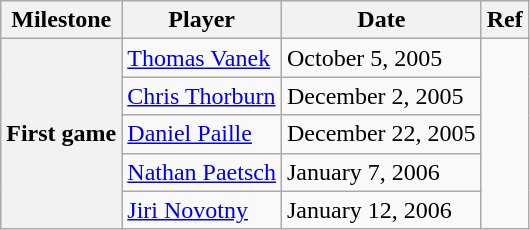<table class="wikitable">
<tr>
<th scope="col">Milestone</th>
<th scope="col">Player</th>
<th scope="col">Date</th>
<th scope="col">Ref</th>
</tr>
<tr>
<th rowspan=5>First game</th>
<td><a href='#'>Thomas Vanek</a></td>
<td>October 5, 2005</td>
<td rowspan=5></td>
</tr>
<tr>
<td><a href='#'>Chris Thorburn</a></td>
<td>December 2, 2005</td>
</tr>
<tr>
<td><a href='#'>Daniel Paille</a></td>
<td>December 22, 2005</td>
</tr>
<tr>
<td><a href='#'>Nathan Paetsch</a></td>
<td>January 7, 2006</td>
</tr>
<tr>
<td><a href='#'>Jiri Novotny</a></td>
<td>January 12, 2006</td>
</tr>
</table>
